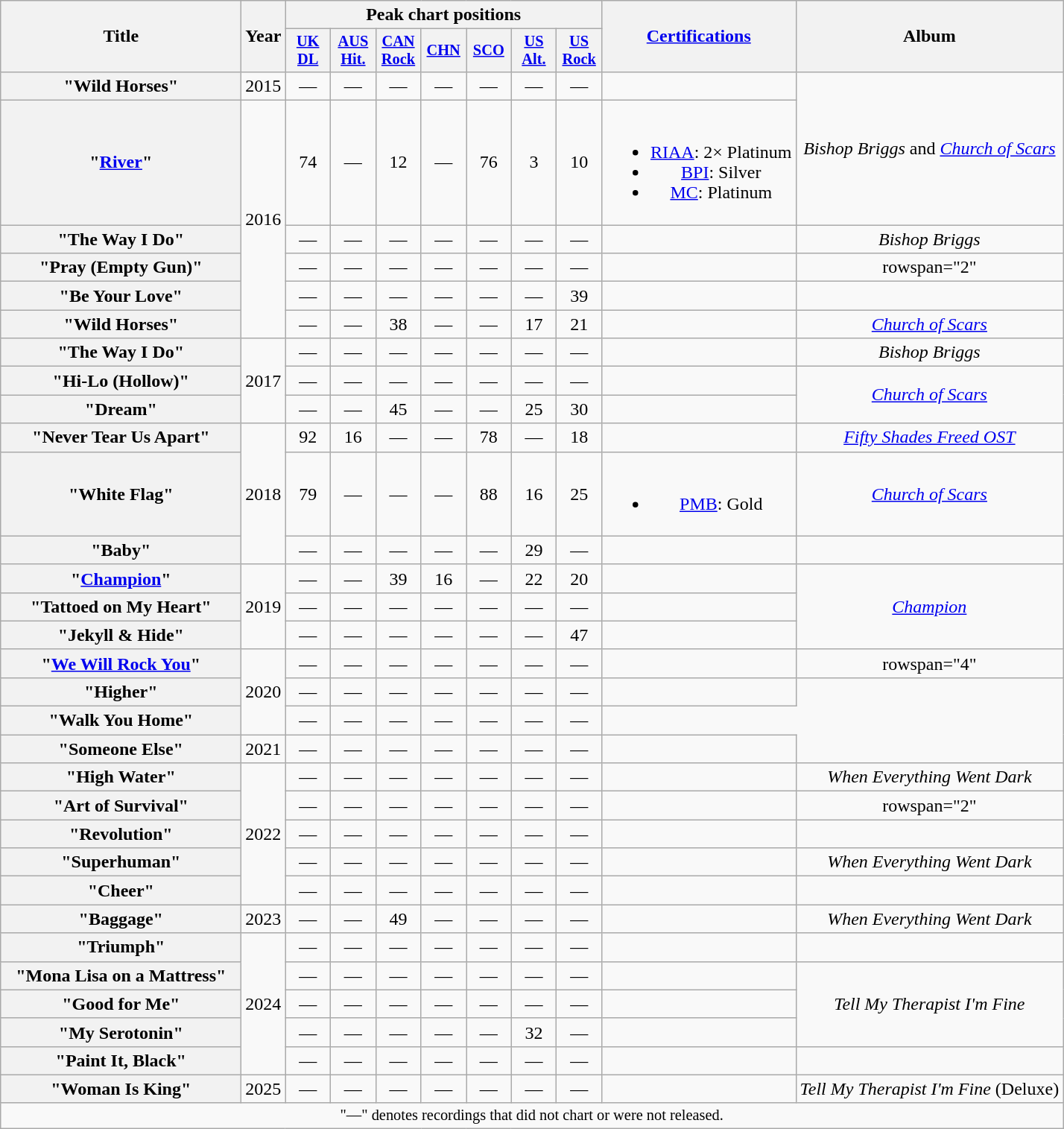<table class="wikitable plainrowheaders" style="text-align:center;">
<tr>
<th scope="col" rowspan="2" style="width:13em;">Title</th>
<th scope="col" rowspan="2">Year</th>
<th scope="col" colspan="7">Peak chart positions</th>
<th scope="col" rowspan="2"><a href='#'>Certifications</a></th>
<th scope="col" rowspan="2">Album</th>
</tr>
<tr>
<th scope="col" style="width:2.5em;font-size:85%;"><a href='#'>UK<br>DL</a><br></th>
<th scope="col" style="width:2.5em;font-size:85%;"><a href='#'>AUS<br>Hit.</a><br></th>
<th scope="col" style="width:2.5em;font-size:85%;"><a href='#'>CAN<br>Rock</a><br></th>
<th scope="col" style="width:2.5em;font-size:85%;"><a href='#'>CHN</a><br></th>
<th scope="col" style="width:2.5em;font-size:85%;"><a href='#'>SCO</a><br></th>
<th scope="col" style="width:2.5em;font-size:85%;"><a href='#'>US<br>Alt.</a><br></th>
<th scope="col" style="width:2.5em;font-size:85%;"><a href='#'>US<br>Rock</a><br></th>
</tr>
<tr>
<th scope="row">"Wild Horses"</th>
<td>2015</td>
<td>—</td>
<td>—</td>
<td>—</td>
<td>—</td>
<td>—</td>
<td>—</td>
<td>—</td>
<td></td>
<td rowspan="2"><em>Bishop Briggs</em> and <em><a href='#'>Church of Scars</a></em></td>
</tr>
<tr>
<th scope="row">"<a href='#'>River</a>"</th>
<td rowspan="5">2016</td>
<td>74</td>
<td>—</td>
<td>12</td>
<td>—</td>
<td>76</td>
<td>3</td>
<td>10</td>
<td><br><ul><li><a href='#'>RIAA</a>: 2× Platinum</li><li><a href='#'>BPI</a>: Silver</li><li><a href='#'>MC</a>: Platinum</li></ul></td>
</tr>
<tr>
<th scope="row">"The Way I Do"</th>
<td>—</td>
<td>—</td>
<td>—</td>
<td>—</td>
<td>—</td>
<td>—</td>
<td>—</td>
<td></td>
<td><em>Bishop Briggs</em></td>
</tr>
<tr>
<th scope="row">"Pray (Empty Gun)"</th>
<td>—</td>
<td>—</td>
<td>—</td>
<td>—</td>
<td>—</td>
<td>—</td>
<td>—</td>
<td></td>
<td>rowspan="2" </td>
</tr>
<tr>
<th scope="row">"Be Your Love"</th>
<td>—</td>
<td>—</td>
<td>—</td>
<td>—</td>
<td>—</td>
<td>—</td>
<td>39</td>
<td></td>
</tr>
<tr>
<th scope="row">"Wild Horses"<br></th>
<td>—</td>
<td>—</td>
<td>38</td>
<td>—</td>
<td>—</td>
<td>17</td>
<td>21</td>
<td></td>
<td><em><a href='#'>Church of Scars</a></em></td>
</tr>
<tr>
<th scope="row">"The Way I Do"<br></th>
<td rowspan="3">2017</td>
<td>—</td>
<td>—</td>
<td>—</td>
<td>—</td>
<td>—</td>
<td>—</td>
<td>—</td>
<td></td>
<td><em>Bishop Briggs</em></td>
</tr>
<tr>
<th scope="row">"Hi-Lo (Hollow)"</th>
<td>—</td>
<td>—</td>
<td>—</td>
<td>—</td>
<td>—</td>
<td>—</td>
<td>—</td>
<td></td>
<td rowspan="2"><em><a href='#'>Church of Scars</a></em></td>
</tr>
<tr>
<th scope="row">"Dream"</th>
<td>—</td>
<td>—</td>
<td>45</td>
<td>—</td>
<td>—</td>
<td>25</td>
<td>30</td>
<td></td>
</tr>
<tr>
<th scope="row">"Never Tear Us Apart"</th>
<td rowspan="3">2018</td>
<td>92</td>
<td>16</td>
<td>—</td>
<td>—</td>
<td>78</td>
<td>—</td>
<td>18</td>
<td></td>
<td><em><a href='#'>Fifty Shades Freed OST</a></em></td>
</tr>
<tr>
<th scope="row">"White Flag"</th>
<td>79</td>
<td>—</td>
<td>—</td>
<td>—</td>
<td>88</td>
<td>16</td>
<td>25</td>
<td><br><ul><li><a href='#'>PMB</a>: Gold</li></ul></td>
<td><em><a href='#'>Church of Scars</a></em></td>
</tr>
<tr>
<th scope="row">"Baby"</th>
<td>—</td>
<td>—</td>
<td>—</td>
<td>—</td>
<td>—</td>
<td>29</td>
<td>—</td>
<td></td>
<td></td>
</tr>
<tr>
<th scope="row">"<a href='#'>Champion</a>"</th>
<td rowspan="3">2019</td>
<td>—</td>
<td>—</td>
<td>39</td>
<td>16</td>
<td>—</td>
<td>22</td>
<td>20</td>
<td></td>
<td rowspan="3"><em><a href='#'>Champion</a></em></td>
</tr>
<tr>
<th scope="row">"Tattoed on My Heart"</th>
<td>—</td>
<td>—</td>
<td>—</td>
<td>—</td>
<td>—</td>
<td>—</td>
<td>—</td>
<td></td>
</tr>
<tr>
<th scope="row">"Jekyll & Hide"</th>
<td>—</td>
<td>—</td>
<td>—</td>
<td>—</td>
<td>—</td>
<td>—</td>
<td>47</td>
<td></td>
</tr>
<tr>
<th scope="row">"<a href='#'>We Will Rock You</a>"</th>
<td rowspan="3">2020</td>
<td>—</td>
<td>—</td>
<td>—</td>
<td>—</td>
<td>—</td>
<td>—</td>
<td>—</td>
<td></td>
<td>rowspan="4" </td>
</tr>
<tr>
<th scope="row">"Higher"</th>
<td>—</td>
<td>—</td>
<td>—</td>
<td>—</td>
<td>—</td>
<td>—</td>
<td>—</td>
<td></td>
</tr>
<tr>
<th scope="row">"Walk You Home"</th>
<td>—</td>
<td>—</td>
<td>—</td>
<td>—</td>
<td>—</td>
<td>—</td>
<td>—</td>
</tr>
<tr>
<th scope="row">"Someone Else"<br></th>
<td>2021</td>
<td>—</td>
<td>—</td>
<td>—</td>
<td>—</td>
<td>—</td>
<td>—</td>
<td>—</td>
<td></td>
</tr>
<tr>
<th scope="row">"High Water"</th>
<td rowspan="5">2022</td>
<td>—</td>
<td>—</td>
<td>—</td>
<td>—</td>
<td>—</td>
<td>—</td>
<td>—</td>
<td></td>
<td><em>When Everything Went Dark</em></td>
</tr>
<tr>
<th scope="row">"Art of Survival"</th>
<td>—</td>
<td>—</td>
<td>—</td>
<td>—</td>
<td>—</td>
<td>—</td>
<td>—</td>
<td></td>
<td>rowspan="2" </td>
</tr>
<tr>
<th scope="row">"Revolution"</th>
<td>—</td>
<td>—</td>
<td>—</td>
<td>—</td>
<td>—</td>
<td>—</td>
<td>—</td>
<td></td>
</tr>
<tr>
<th scope="row">"Superhuman"</th>
<td>—</td>
<td>—</td>
<td>—</td>
<td>—</td>
<td>—</td>
<td>—</td>
<td>—</td>
<td></td>
<td><em>When Everything Went Dark</em></td>
</tr>
<tr>
<th scope="row">"Cheer"</th>
<td>—</td>
<td>—</td>
<td>—</td>
<td>—</td>
<td>—</td>
<td>—</td>
<td>—</td>
<td></td>
<td></td>
</tr>
<tr>
<th scope="row">"Baggage"</th>
<td>2023</td>
<td>—</td>
<td>—</td>
<td>49</td>
<td>—</td>
<td>—</td>
<td>—</td>
<td>—</td>
<td></td>
<td><em>When Everything Went Dark</em></td>
</tr>
<tr>
<th scope="row">"Triumph"</th>
<td rowspan="5">2024</td>
<td>—</td>
<td>—</td>
<td>—</td>
<td>—</td>
<td>—</td>
<td>—</td>
<td>—</td>
<td></td>
<td></td>
</tr>
<tr>
<th scope="row">"Mona Lisa on a Mattress"</th>
<td>—</td>
<td>—</td>
<td>—</td>
<td>—</td>
<td>—</td>
<td>—</td>
<td>—</td>
<td></td>
<td rowspan="3"><em>Tell My Therapist I'm Fine</em></td>
</tr>
<tr>
<th scope="row">"Good for Me"</th>
<td>—</td>
<td>—</td>
<td>—</td>
<td>—</td>
<td>—</td>
<td>—</td>
<td>—</td>
<td></td>
</tr>
<tr>
<th scope="row">"My Serotonin"</th>
<td>—</td>
<td>—</td>
<td>—</td>
<td>—</td>
<td>—</td>
<td>32</td>
<td>—</td>
<td></td>
</tr>
<tr>
<th scope="row">"Paint It, Black"</th>
<td>—</td>
<td>—</td>
<td>—</td>
<td>—</td>
<td>—</td>
<td>—</td>
<td>—</td>
<td></td>
<td></td>
</tr>
<tr>
<th scope="row">"Woman Is King"</th>
<td>2025</td>
<td>—</td>
<td>—</td>
<td>—</td>
<td>—</td>
<td>—</td>
<td>—</td>
<td>—</td>
<td></td>
<td><em>Tell My Therapist I'm Fine</em> (Deluxe)</td>
</tr>
<tr>
<td colspan="11" style="font-size:85%">"—" denotes recordings that did not chart or were not released.</td>
</tr>
</table>
